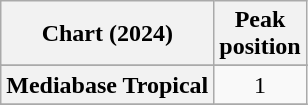<table class="wikitable sortable plainrowheaders" style="text-align:center">
<tr>
<th scope="col">Chart (2024)</th>
<th scope="col">Peak<br>position</th>
</tr>
<tr>
</tr>
<tr>
</tr>
<tr>
<th scope="row">Mediabase Tropical</th>
<td>1</td>
</tr>
<tr>
</tr>
</table>
